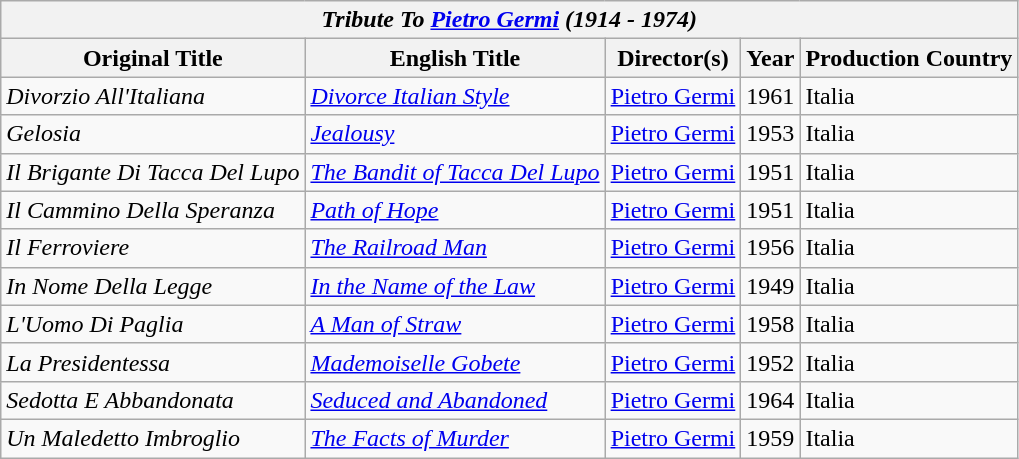<table class="wikitable">
<tr>
<th colspan="5"><em>Tribute To <a href='#'>Pietro Germi</a> (1914 - 1974)</em></th>
</tr>
<tr>
<th>Original Title</th>
<th>English Title</th>
<th>Director(s)</th>
<th>Year</th>
<th>Production Country</th>
</tr>
<tr>
<td><em>Divorzio All'Italiana</em></td>
<td><em><a href='#'>Divorce Italian Style</a></em></td>
<td><a href='#'>Pietro Germi</a></td>
<td>1961</td>
<td>Italia</td>
</tr>
<tr>
<td><em>Gelosia</em></td>
<td><em><a href='#'>Jealousy</a></em></td>
<td><a href='#'>Pietro Germi</a></td>
<td>1953</td>
<td>Italia</td>
</tr>
<tr>
<td><em>Il Brigante Di Tacca Del Lupo</em></td>
<td><em><a href='#'>The Bandit of Tacca Del Lupo</a></em></td>
<td><a href='#'>Pietro Germi</a></td>
<td>1951</td>
<td>Italia</td>
</tr>
<tr>
<td><em>Il Cammino Della Speranza</em></td>
<td><em><a href='#'>Path of Hope</a></em></td>
<td><a href='#'>Pietro Germi</a></td>
<td>1951</td>
<td>Italia</td>
</tr>
<tr>
<td><em>Il Ferroviere</em></td>
<td><em><a href='#'>The Railroad Man</a></em></td>
<td><a href='#'>Pietro Germi</a></td>
<td>1956</td>
<td>Italia</td>
</tr>
<tr>
<td><em>In Nome Della Legge</em></td>
<td><em><a href='#'>In the Name of the Law</a></em></td>
<td><a href='#'>Pietro Germi</a></td>
<td>1949</td>
<td>Italia</td>
</tr>
<tr>
<td><em>L'Uomo Di Paglia</em></td>
<td><em><a href='#'>A Man of Straw</a></em></td>
<td><a href='#'>Pietro Germi</a></td>
<td>1958</td>
<td>Italia</td>
</tr>
<tr>
<td><em>La Presidentessa</em></td>
<td><em><a href='#'>Mademoiselle Gobete</a></em></td>
<td><a href='#'>Pietro Germi</a></td>
<td>1952</td>
<td>Italia</td>
</tr>
<tr>
<td><em>Sedotta E Abbandonata</em></td>
<td><em><a href='#'>Seduced and Abandoned</a></em></td>
<td><a href='#'>Pietro Germi</a></td>
<td>1964</td>
<td>Italia</td>
</tr>
<tr>
<td><em>Un Maledetto Imbroglio</em></td>
<td><em><a href='#'>The Facts of Murder</a></em></td>
<td><a href='#'>Pietro Germi</a></td>
<td>1959</td>
<td>Italia</td>
</tr>
</table>
